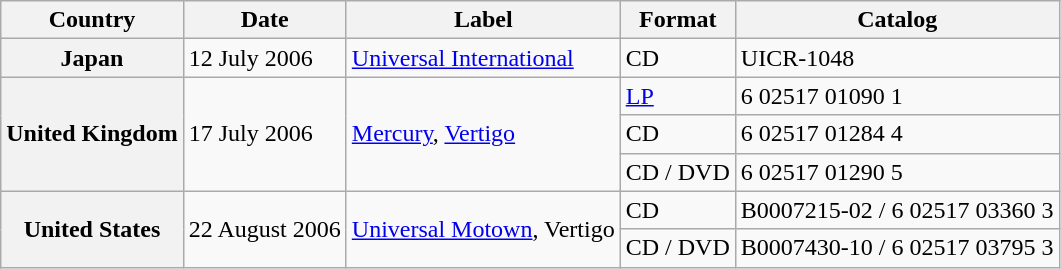<table class="wikitable plainrowheaders">
<tr>
<th>Country</th>
<th>Date</th>
<th>Label</th>
<th>Format</th>
<th>Catalog</th>
</tr>
<tr>
<th scope="row">Japan</th>
<td>12 July 2006</td>
<td><a href='#'>Universal International</a></td>
<td>CD</td>
<td>UICR-1048</td>
</tr>
<tr>
<th scope="row" rowspan="3">United Kingdom</th>
<td rowspan="3">17 July 2006</td>
<td rowspan="3"><a href='#'>Mercury</a>, <a href='#'>Vertigo</a></td>
<td><a href='#'>LP</a></td>
<td>6 02517 01090 1</td>
</tr>
<tr>
<td>CD</td>
<td>6 02517 01284 4</td>
</tr>
<tr>
<td>CD / DVD</td>
<td>6 02517 01290 5</td>
</tr>
<tr>
<th scope="row" rowspan="2">United States</th>
<td rowspan="2">22 August 2006</td>
<td rowspan="2"><a href='#'>Universal Motown</a>, Vertigo</td>
<td>CD</td>
<td>B0007215-02 / 6 02517 03360 3</td>
</tr>
<tr>
<td>CD / DVD</td>
<td>B0007430-10 / 6 02517 03795 3</td>
</tr>
</table>
